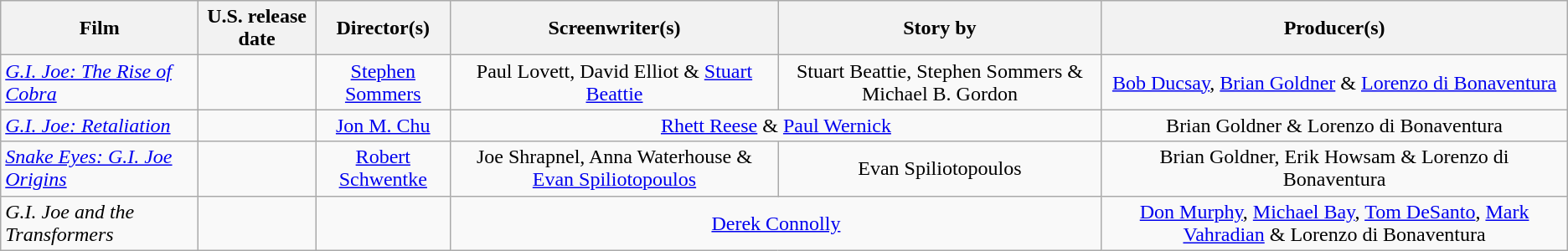<table class="wikitable plainrowheaders" style="text-align:center">
<tr>
<th>Film</th>
<th>U.S. release date</th>
<th>Director(s)</th>
<th>Screenwriter(s)</th>
<th>Story by</th>
<th>Producer(s)</th>
</tr>
<tr>
<td style="text-align:left"><em><a href='#'>G.I. Joe: The Rise of Cobra</a></em></td>
<td style="text-align:left"></td>
<td><a href='#'>Stephen Sommers</a></td>
<td>Paul Lovett, David Elliot & <a href='#'>Stuart Beattie</a></td>
<td>Stuart Beattie, Stephen Sommers & Michael B. Gordon</td>
<td><a href='#'>Bob Ducsay</a>, <a href='#'>Brian Goldner</a> & <a href='#'>Lorenzo di Bonaventura</a></td>
</tr>
<tr>
<td style="text-align:left"><em><a href='#'>G.I. Joe: Retaliation</a></em></td>
<td style="text-align:left"></td>
<td><a href='#'>Jon M. Chu</a></td>
<td colspan="2"><a href='#'>Rhett Reese</a> & <a href='#'>Paul Wernick</a></td>
<td>Brian Goldner & Lorenzo di Bonaventura</td>
</tr>
<tr>
<td style="text-align:left"><em><a href='#'>Snake Eyes: G.I. Joe Origins</a></em></td>
<td style="text-align:left"></td>
<td><a href='#'>Robert Schwentke</a></td>
<td>Joe Shrapnel, Anna Waterhouse & <a href='#'>Evan Spiliotopoulos</a></td>
<td>Evan Spiliotopoulos</td>
<td>Brian Goldner, Erik Howsam & Lorenzo di Bonaventura</td>
</tr>
<tr>
<td style="text-align:left"><em>G.I. Joe and the Transformers</em></td>
<td></td>
<td></td>
<td colspan="2"><a href='#'>Derek Connolly</a></td>
<td><a href='#'>Don Murphy</a>, <a href='#'>Michael Bay</a>, <a href='#'>Tom DeSanto</a>, <a href='#'>Mark Vahradian</a> & Lorenzo di Bonaventura</td>
</tr>
</table>
